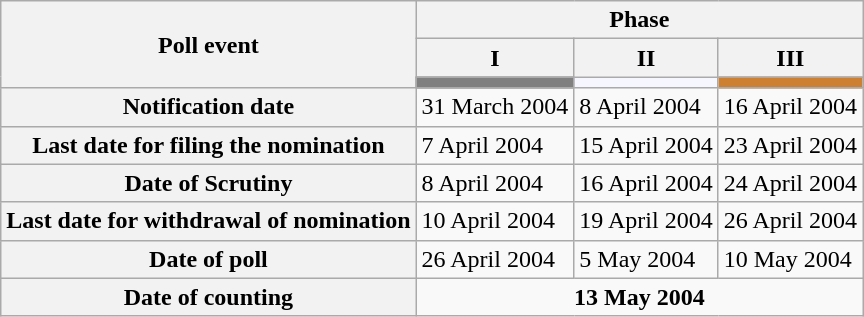<table class="wikitable">
<tr>
<th rowspan="3">Poll event</th>
<th colspan="3">Phase</th>
</tr>
<tr>
<th>I</th>
<th>II</th>
<th>III</th>
</tr>
<tr>
<td style="background:#808080;"></td>
<td style="background:#F6F6FF;"></td>
<td style="background:#CD7F32;"></td>
</tr>
<tr>
<th>Notification date</th>
<td>31 March 2004</td>
<td>8 April 2004</td>
<td>16 April 2004</td>
</tr>
<tr>
<th>Last date for filing the nomination</th>
<td>7 April 2004</td>
<td>15 April 2004</td>
<td>23 April 2004</td>
</tr>
<tr>
<th>Date of Scrutiny</th>
<td>8 April 2004</td>
<td>16 April 2004</td>
<td>24 April 2004</td>
</tr>
<tr>
<th>Last date for withdrawal of nomination</th>
<td>10 April 2004</td>
<td>19 April 2004</td>
<td>26 April 2004</td>
</tr>
<tr>
<th>Date of poll</th>
<td>26 April 2004</td>
<td>5 May 2004</td>
<td>10 May 2004</td>
</tr>
<tr>
<th>Date of counting</th>
<td colspan="3" style="text-align:center"><strong>13 May 2004</strong></td>
</tr>
</table>
